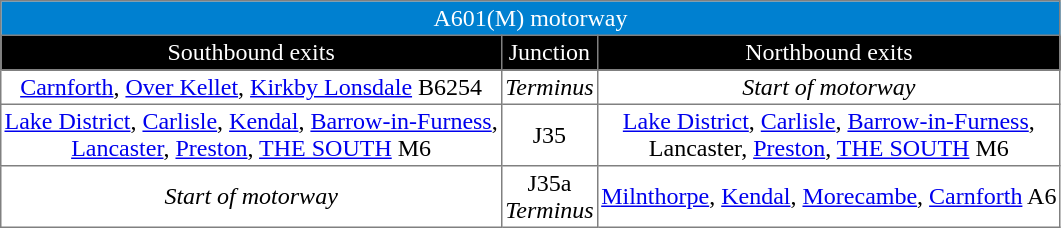<table border=1 cellpadding=2 style="margin-left:1em; margin-bottom: 1em; border-collapse: collapse;">
<tr align="center" bgcolor="0080d0" style="color: white;">
<td colspan="3">A601(M) motorway</td>
</tr>
<tr align="center" bgcolor="000000" style="color: white">
<td>Southbound exits</td>
<td>Junction</td>
<td>Northbound exits</td>
</tr>
<tr align="center">
<td><a href='#'>Carnforth</a>, <a href='#'>Over Kellet</a>, <a href='#'>Kirkby Lonsdale</a> B6254</td>
<td><em>Terminus</em></td>
<td><em>Start of motorway</em></td>
</tr>
<tr align="center">
<td><a href='#'>Lake District</a>, <a href='#'>Carlisle</a>, <a href='#'>Kendal</a>, <a href='#'>Barrow-in-Furness</a>, <br><a href='#'>Lancaster</a>, <a href='#'>Preston</a>, <a href='#'>THE SOUTH</a> M6</td>
<td>J35</td>
<td><a href='#'>Lake District</a>, <a href='#'>Carlisle</a>, <a href='#'>Barrow-in-Furness</a>, <br>Lancaster, <a href='#'>Preston</a>, <a href='#'>THE SOUTH</a> M6</td>
</tr>
<tr align="center">
<td><em>Start of motorway</em></td>
<td>J35a<br><em>Terminus</em></td>
<td><a href='#'>Milnthorpe</a>, <a href='#'>Kendal</a>, <a href='#'>Morecambe</a>, <a href='#'>Carnforth</a> A6</td>
</tr>
</table>
